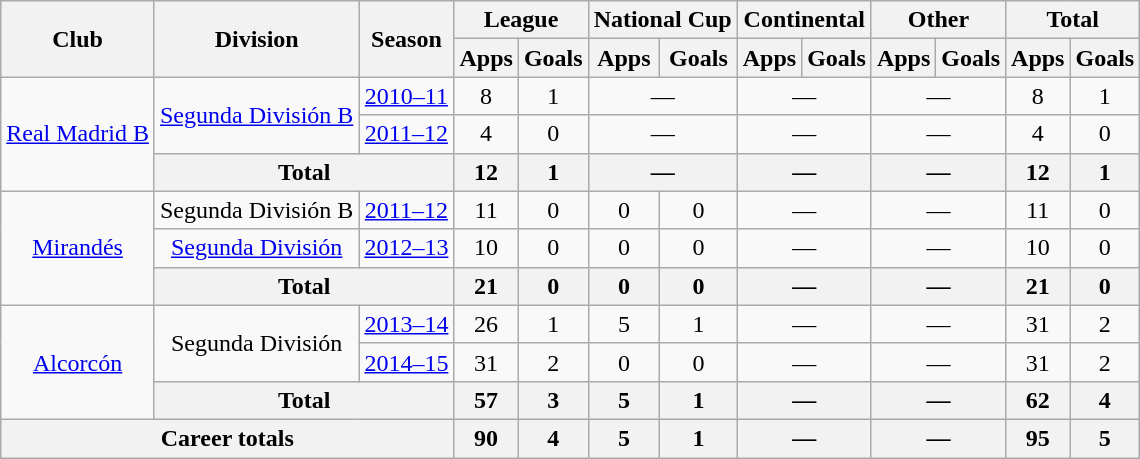<table class="wikitable" style="text-align: center;">
<tr>
<th rowspan=2>Club</th>
<th rowspan=2>Division</th>
<th rowspan=2>Season</th>
<th colspan=2>League</th>
<th colspan=2>National Cup</th>
<th colspan=2>Continental</th>
<th colspan=2>Other</th>
<th colspan=2>Total</th>
</tr>
<tr>
<th>Apps</th>
<th>Goals</th>
<th>Apps</th>
<th>Goals</th>
<th>Apps</th>
<th>Goals</th>
<th>Apps</th>
<th>Goals</th>
<th>Apps</th>
<th>Goals</th>
</tr>
<tr>
<td rowspan="3"><a href='#'>Real Madrid B</a></td>
<td rowspan="2"><a href='#'>Segunda División B</a></td>
<td><a href='#'>2010–11</a></td>
<td>8</td>
<td>1</td>
<td colspan="2">—</td>
<td colspan="2">—</td>
<td colspan="2">—</td>
<td>8</td>
<td>1</td>
</tr>
<tr>
<td><a href='#'>2011–12</a></td>
<td>4</td>
<td>0</td>
<td colspan="2">—</td>
<td colspan="2">—</td>
<td colspan="2">—</td>
<td>4</td>
<td>0</td>
</tr>
<tr>
<th colspan="2">Total</th>
<th>12</th>
<th>1</th>
<th colspan="2">—</th>
<th colspan="2">—</th>
<th colspan="2">—</th>
<th>12</th>
<th>1</th>
</tr>
<tr>
<td rowspan="3"><a href='#'>Mirandés</a></td>
<td>Segunda División B</td>
<td><a href='#'>2011–12</a></td>
<td>11</td>
<td>0</td>
<td>0</td>
<td>0</td>
<td colspan="2">—</td>
<td colspan="2">—</td>
<td>11</td>
<td>0</td>
</tr>
<tr>
<td><a href='#'>Segunda División</a></td>
<td><a href='#'>2012–13</a></td>
<td>10</td>
<td>0</td>
<td>0</td>
<td>0</td>
<td colspan="2">—</td>
<td colspan="2">—</td>
<td>10</td>
<td>0</td>
</tr>
<tr>
<th colspan="2">Total</th>
<th>21</th>
<th>0</th>
<th>0</th>
<th>0</th>
<th colspan="2">—</th>
<th colspan="2">—</th>
<th>21</th>
<th>0</th>
</tr>
<tr>
<td rowspan="3"><a href='#'>Alcorcón</a></td>
<td rowspan="2">Segunda División</td>
<td><a href='#'>2013–14</a></td>
<td>26</td>
<td>1</td>
<td>5</td>
<td>1</td>
<td colspan="2">—</td>
<td colspan="2">—</td>
<td>31</td>
<td>2</td>
</tr>
<tr>
<td><a href='#'>2014–15</a></td>
<td>31</td>
<td>2</td>
<td>0</td>
<td>0</td>
<td colspan="2">—</td>
<td colspan="2">—</td>
<td>31</td>
<td>2</td>
</tr>
<tr>
<th colspan="2">Total</th>
<th>57</th>
<th>3</th>
<th>5</th>
<th>1</th>
<th colspan="2">—</th>
<th colspan="2">—</th>
<th>62</th>
<th>4</th>
</tr>
<tr>
<th colspan="3">Career totals</th>
<th>90</th>
<th>4</th>
<th>5</th>
<th>1</th>
<th colspan="2">—</th>
<th colspan="2">—</th>
<th>95</th>
<th>5</th>
</tr>
</table>
